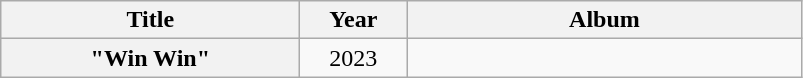<table class="wikitable plainrowheaders" style="text-align:center;" border="1">
<tr>
<th scope="col" style="width:12em;">Title</th>
<th scope="col" style="width:4em;">Year</th>
<th scope="col" style="width:16em;">Album</th>
</tr>
<tr>
<th scope="row">"Win Win"<br></th>
<td>2023</td>
<td></td>
</tr>
</table>
